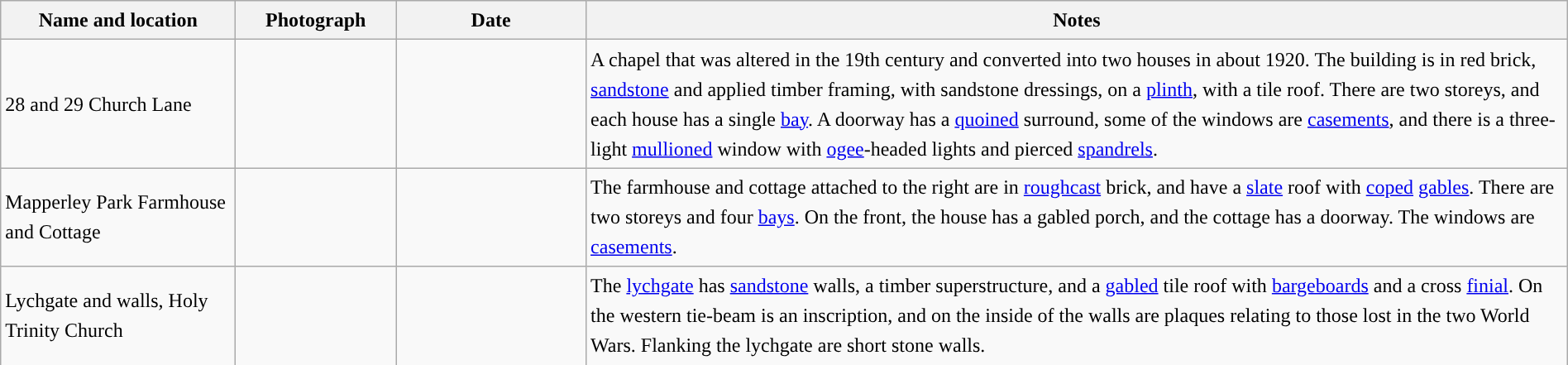<table class="wikitable sortable plainrowheaders" style="width:100%;border:0px;text-align:left;line-height:150%;">
<tr>
<th scope="col"  style="width:150px">Name and location</th>
<th scope="col"  style="width:100px" class="unsortable">Photograph</th>
<th scope="col"  style="width:120px">Date</th>
<th scope="col"  style="width:650px" class="unsortable">Notes</th>
</tr>
<tr>
<td>28 and 29 Church Lane<br><small></small></td>
<td></td>
<td align="center"></td>
<td>A chapel that was altered in the 19th century and converted into two houses in about 1920.  The building is in red brick, <a href='#'>sandstone</a> and applied timber framing, with sandstone dressings, on a <a href='#'>plinth</a>, with a tile roof.  There are two storeys, and each house has a single <a href='#'>bay</a>.  A doorway has a <a href='#'>quoined</a> surround, some of the windows are <a href='#'>casements</a>, and there is a three-light <a href='#'>mullioned</a> window with <a href='#'>ogee</a>-headed lights and pierced <a href='#'>spandrels</a>.</td>
</tr>
<tr>
<td>Mapperley Park Farmhouse and Cottage<br><small></small></td>
<td></td>
<td align="center"></td>
<td>The farmhouse and cottage attached to the right are in <a href='#'>roughcast</a> brick, and have a <a href='#'>slate</a> roof with <a href='#'>coped</a> <a href='#'>gables</a>.  There are two storeys and four <a href='#'>bays</a>.  On the front, the house has a gabled porch, and the cottage has a doorway. The windows are <a href='#'>casements</a>.</td>
</tr>
<tr>
<td>Lychgate and walls, Holy Trinity Church<br><small></small></td>
<td></td>
<td align="center"></td>
<td>The <a href='#'>lychgate</a> has <a href='#'>sandstone</a> walls, a timber superstructure, and a <a href='#'>gabled</a> tile roof with <a href='#'>bargeboards</a> and a cross <a href='#'>finial</a>.  On the western tie-beam is an inscription, and on the inside of the walls are plaques relating to those lost in the two World Wars.  Flanking the lychgate are short stone walls.</td>
</tr>
<tr>
</tr>
</table>
